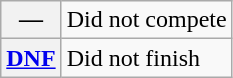<table class="wikitable">
<tr>
<th scope="row">—</th>
<td>Did not compete</td>
</tr>
<tr>
<th scope="row"><a href='#'>DNF</a></th>
<td>Did not finish</td>
</tr>
</table>
